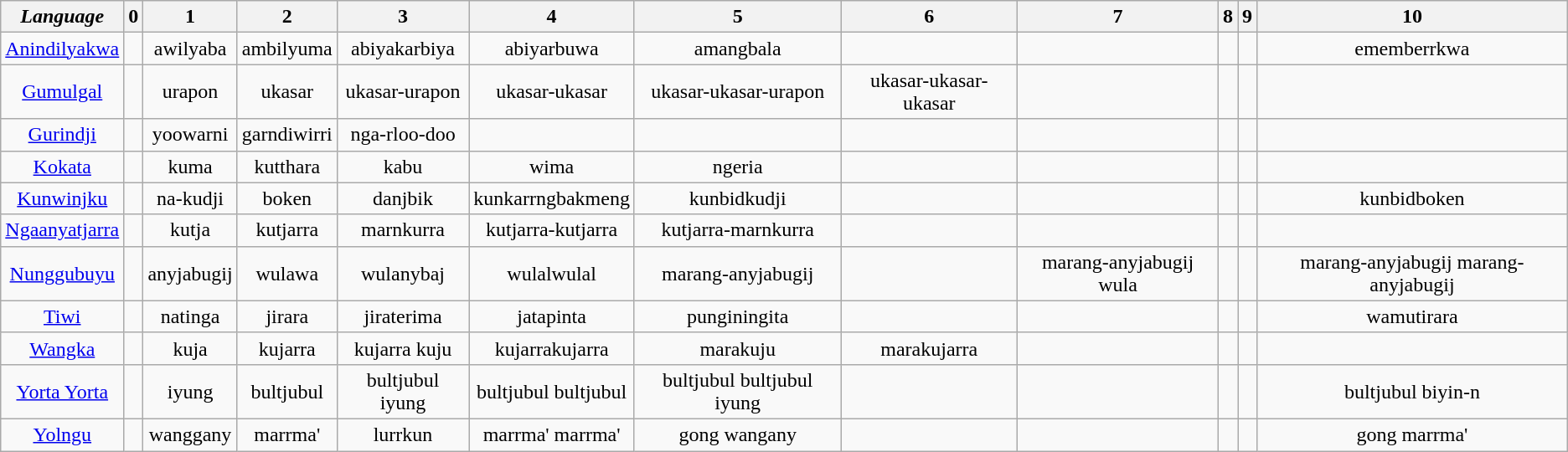<table class="wikitable">
<tr style="text-align: center;">
<th><em>Language</em></th>
<th>0</th>
<th>1</th>
<th>2</th>
<th>3</th>
<th>4</th>
<th>5</th>
<th>6</th>
<th>7</th>
<th>8</th>
<th>9</th>
<th>10</th>
</tr>
<tr style="text-align: center;">
<td><a href='#'>Anindilyakwa</a></td>
<td></td>
<td>awilyaba</td>
<td>ambilyuma</td>
<td>abiyakarbiya</td>
<td>abiyarbuwa</td>
<td>amangbala</td>
<td></td>
<td></td>
<td></td>
<td></td>
<td>ememberrkwa</td>
</tr>
<tr style="text-align: center;">
<td><a href='#'>Gumulgal</a></td>
<td></td>
<td>urapon</td>
<td>ukasar</td>
<td>ukasar-urapon</td>
<td>ukasar-ukasar</td>
<td>ukasar-ukasar-urapon</td>
<td>ukasar-ukasar-ukasar</td>
<td></td>
<td></td>
<td></td>
<td></td>
</tr>
<tr style="text-align: center;">
<td><a href='#'>Gurindji</a></td>
<td></td>
<td>yoowarni</td>
<td>garndiwirri</td>
<td>nga-rloo-doo</td>
<td></td>
<td></td>
<td></td>
<td></td>
<td></td>
<td></td>
<td></td>
</tr>
<tr style="text-align: center;">
<td><a href='#'>Kokata</a></td>
<td></td>
<td>kuma</td>
<td>kutthara</td>
<td>kabu</td>
<td>wima</td>
<td>ngeria</td>
<td></td>
<td></td>
<td></td>
<td></td>
<td></td>
</tr>
<tr style="text-align: center;">
<td><a href='#'>Kunwinjku</a></td>
<td></td>
<td>na-kudji</td>
<td>boken</td>
<td>danjbik</td>
<td>kunkarrngbakmeng</td>
<td>kunbidkudji</td>
<td></td>
<td></td>
<td></td>
<td></td>
<td>kunbidboken</td>
</tr>
<tr style="text-align: center;">
<td><a href='#'>Ngaanyatjarra</a></td>
<td></td>
<td>kutja</td>
<td>kutjarra</td>
<td>marnkurra</td>
<td>kutjarra-kutjarra</td>
<td>kutjarra-marnkurra</td>
<td></td>
<td></td>
<td></td>
<td></td>
<td></td>
</tr>
<tr style="text-align: center;">
<td><a href='#'>Nunggubuyu</a></td>
<td></td>
<td>anyjabugij</td>
<td>wulawa</td>
<td>wulanybaj</td>
<td>wulalwulal</td>
<td>marang-anyjabugij</td>
<td></td>
<td>marang-anyjabugij wula</td>
<td></td>
<td></td>
<td>marang-anyjabugij marang-anyjabugij</td>
</tr>
<tr style="text-align: center;">
<td><a href='#'>Tiwi</a></td>
<td></td>
<td>natinga</td>
<td>jirara</td>
<td>jiraterima</td>
<td>jatapinta</td>
<td>punginingita</td>
<td></td>
<td></td>
<td></td>
<td></td>
<td>wamutirara</td>
</tr>
<tr style="text-align: center;">
<td><a href='#'>Wangka</a></td>
<td></td>
<td>kuja</td>
<td>kujarra</td>
<td>kujarra kuju</td>
<td>kujarrakujarra</td>
<td>marakuju</td>
<td>marakujarra</td>
<td></td>
<td></td>
<td></td>
<td></td>
</tr>
<tr style="text-align: center;">
<td><a href='#'>Yorta Yorta</a></td>
<td></td>
<td>iyung</td>
<td>bultjubul</td>
<td>bultjubul iyung</td>
<td>bultjubul bultjubul</td>
<td>bultjubul bultjubul iyung</td>
<td></td>
<td></td>
<td></td>
<td></td>
<td>bultjubul biyin-n</td>
</tr>
<tr style="text-align: center;">
<td><a href='#'>Yolngu</a></td>
<td></td>
<td>wanggany</td>
<td>marrma'</td>
<td>lurrkun</td>
<td>marrma' marrma'</td>
<td>gong wangany</td>
<td></td>
<td></td>
<td></td>
<td></td>
<td>gong marrma'</td>
</tr>
</table>
